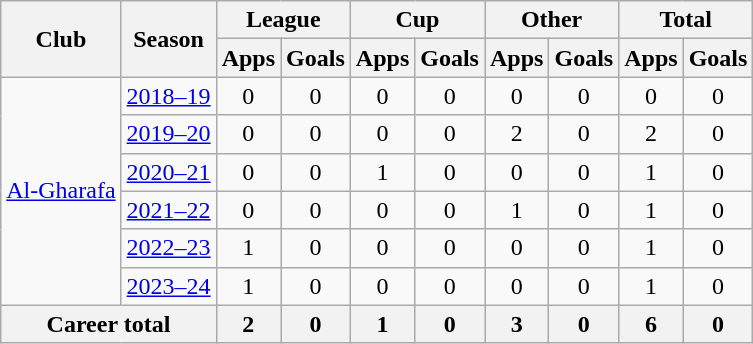<table class="wikitable" style="text-align: center">
<tr>
<th rowspan="2">Club</th>
<th rowspan="2">Season</th>
<th colspan="2">League</th>
<th colspan="2">Cup</th>
<th colspan="2">Other</th>
<th colspan="2">Total</th>
</tr>
<tr>
<th>Apps</th>
<th>Goals</th>
<th>Apps</th>
<th>Goals</th>
<th>Apps</th>
<th>Goals</th>
<th>Apps</th>
<th>Goals</th>
</tr>
<tr>
<td rowspan="6" valign="center"><a href='#'>Al-Gharafa</a></td>
<td><a href='#'>2018–19</a></td>
<td>0</td>
<td>0</td>
<td>0</td>
<td>0</td>
<td>0</td>
<td>0</td>
<td>0</td>
<td>0</td>
</tr>
<tr>
<td><a href='#'>2019–20</a></td>
<td>0</td>
<td>0</td>
<td>0</td>
<td>0</td>
<td>2</td>
<td>0</td>
<td>2</td>
<td>0</td>
</tr>
<tr>
<td><a href='#'>2020–21</a></td>
<td>0</td>
<td>0</td>
<td>1</td>
<td>0</td>
<td>0</td>
<td>0</td>
<td>1</td>
<td>0</td>
</tr>
<tr>
<td><a href='#'>2021–22</a></td>
<td>0</td>
<td>0</td>
<td>0</td>
<td>0</td>
<td>1</td>
<td>0</td>
<td>1</td>
<td>0</td>
</tr>
<tr>
<td><a href='#'>2022–23</a></td>
<td>1</td>
<td>0</td>
<td>0</td>
<td>0</td>
<td>0</td>
<td>0</td>
<td>1</td>
<td>0</td>
</tr>
<tr>
<td><a href='#'>2023–24</a></td>
<td>1</td>
<td>0</td>
<td>0</td>
<td>0</td>
<td>0</td>
<td>0</td>
<td>1</td>
<td>0</td>
</tr>
<tr>
<th colspan="2"><strong>Career total</strong></th>
<th>2</th>
<th>0</th>
<th>1</th>
<th>0</th>
<th>3</th>
<th>0</th>
<th>6</th>
<th>0</th>
</tr>
</table>
